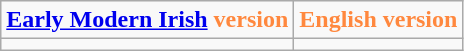<table style="text-align:center;" class="wikitable">
<tr>
<td style="color:#FF883E"><strong><a href='#'>Early Modern Irish</a> version</strong></td>
<td style="color:#FF883E"><strong>English version</strong></td>
</tr>
<tr style="vertical-align:top; white-space:nowrap;">
<td></td>
<td></td>
</tr>
</table>
